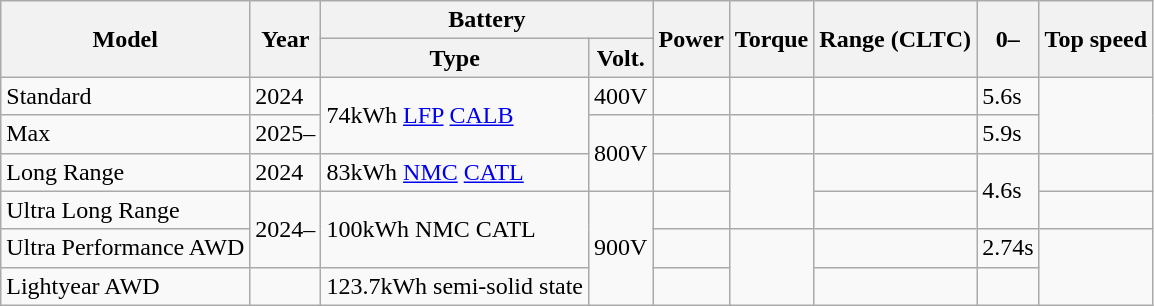<table class="wikitable">
<tr>
<th rowspan="2">Model</th>
<th rowspan="2">Year</th>
<th colspan="2">Battery</th>
<th rowspan="2">Power</th>
<th rowspan="2">Torque</th>
<th rowspan="2">Range (CLTC)</th>
<th rowspan="2">0–</th>
<th rowspan="2">Top speed</th>
</tr>
<tr>
<th>Type</th>
<th>Volt.</th>
</tr>
<tr>
<td>Standard</td>
<td>2024</td>
<td rowspan="2">74kWh <a href='#'>LFP</a> <a href='#'>CALB</a></td>
<td>400V</td>
<td></td>
<td></td>
<td></td>
<td>5.6s</td>
<td rowspan="2"></td>
</tr>
<tr>
<td>Max</td>
<td>2025–</td>
<td rowspan="2">800V</td>
<td></td>
<td></td>
<td></td>
<td>5.9s</td>
</tr>
<tr>
<td>Long Range</td>
<td>2024</td>
<td>83kWh <a href='#'>NMC</a> <a href='#'>CATL</a></td>
<td></td>
<td rowspan="2"></td>
<td></td>
<td rowspan="2">4.6s</td>
<td></td>
</tr>
<tr>
<td>Ultra Long Range</td>
<td rowspan="2">2024–</td>
<td rowspan="2">100kWh NMC CATL</td>
<td rowspan="3">900V</td>
<td></td>
<td></td>
<td></td>
</tr>
<tr>
<td>Ultra Performance AWD</td>
<td></td>
<td rowspan="2"></td>
<td></td>
<td>2.74s</td>
<td rowspan="2"></td>
</tr>
<tr>
<td>Lightyear AWD</td>
<td></td>
<td>123.7kWh semi-solid state</td>
<td></td>
<td></td>
<td></td>
</tr>
</table>
